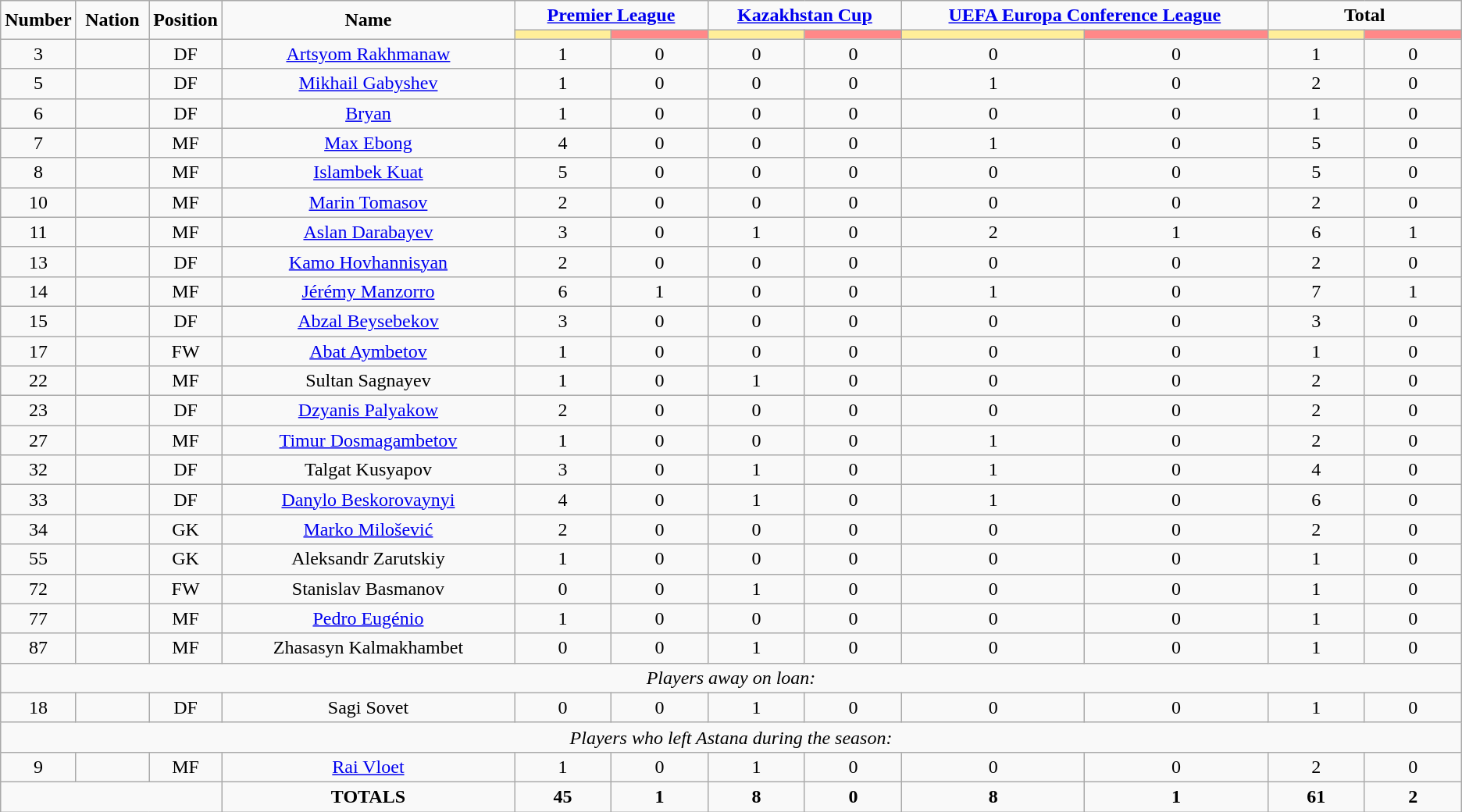<table class="wikitable" style="text-align:center;">
<tr>
<td rowspan="2"  style="width:5%; text-align:center;"><strong>Number</strong></td>
<td rowspan="2"  style="width:5%; text-align:center;"><strong>Nation</strong></td>
<td rowspan="2"  style="width:5%; text-align:center;"><strong>Position</strong></td>
<td rowspan="2"  style="width:20%; text-align:center;"><strong>Name</strong></td>
<td colspan="2" style="text-align:center;"><strong><a href='#'>Premier League</a></strong></td>
<td colspan="2" style="text-align:center;"><strong><a href='#'>Kazakhstan Cup</a></strong></td>
<td colspan="2" style="text-align:center;"><strong><a href='#'>UEFA Europa Conference League</a></strong></td>
<td colspan="2" style="text-align:center;"><strong>Total</strong></td>
</tr>
<tr>
<th style="width:60px; background:#fe9;"></th>
<th style="width:60px; background:#ff8888;"></th>
<th style="width:60px; background:#fe9;"></th>
<th style="width:60px; background:#ff8888;"></th>
<th style="width:120px; background:#fe9;"></th>
<th style="width:120px; background:#ff8888;"></th>
<th style="width:60px; background:#fe9;"></th>
<th style="width:60px; background:#ff8888;"></th>
</tr>
<tr>
<td>3</td>
<td></td>
<td>DF</td>
<td><a href='#'>Artsyom Rakhmanaw</a></td>
<td>1</td>
<td>0</td>
<td>0</td>
<td>0</td>
<td>0</td>
<td>0</td>
<td>1</td>
<td>0</td>
</tr>
<tr>
<td>5</td>
<td></td>
<td>DF</td>
<td><a href='#'>Mikhail Gabyshev</a></td>
<td>1</td>
<td>0</td>
<td>0</td>
<td>0</td>
<td>1</td>
<td>0</td>
<td>2</td>
<td>0</td>
</tr>
<tr>
<td>6</td>
<td></td>
<td>DF</td>
<td><a href='#'>Bryan</a></td>
<td>1</td>
<td>0</td>
<td>0</td>
<td>0</td>
<td>0</td>
<td>0</td>
<td>1</td>
<td>0</td>
</tr>
<tr>
<td>7</td>
<td></td>
<td>MF</td>
<td><a href='#'>Max Ebong</a></td>
<td>4</td>
<td>0</td>
<td>0</td>
<td>0</td>
<td>1</td>
<td>0</td>
<td>5</td>
<td>0</td>
</tr>
<tr>
<td>8</td>
<td></td>
<td>MF</td>
<td><a href='#'>Islambek Kuat</a></td>
<td>5</td>
<td>0</td>
<td>0</td>
<td>0</td>
<td>0</td>
<td>0</td>
<td>5</td>
<td>0</td>
</tr>
<tr>
<td>10</td>
<td></td>
<td>MF</td>
<td><a href='#'>Marin Tomasov</a></td>
<td>2</td>
<td>0</td>
<td>0</td>
<td>0</td>
<td>0</td>
<td>0</td>
<td>2</td>
<td>0</td>
</tr>
<tr>
<td>11</td>
<td></td>
<td>MF</td>
<td><a href='#'>Aslan Darabayev</a></td>
<td>3</td>
<td>0</td>
<td>1</td>
<td>0</td>
<td>2</td>
<td>1</td>
<td>6</td>
<td>1</td>
</tr>
<tr>
<td>13</td>
<td></td>
<td>DF</td>
<td><a href='#'>Kamo Hovhannisyan</a></td>
<td>2</td>
<td>0</td>
<td>0</td>
<td>0</td>
<td>0</td>
<td>0</td>
<td>2</td>
<td>0</td>
</tr>
<tr>
<td>14</td>
<td></td>
<td>MF</td>
<td><a href='#'>Jérémy Manzorro</a></td>
<td>6</td>
<td>1</td>
<td>0</td>
<td>0</td>
<td>1</td>
<td>0</td>
<td>7</td>
<td>1</td>
</tr>
<tr>
<td>15</td>
<td></td>
<td>DF</td>
<td><a href='#'>Abzal Beysebekov</a></td>
<td>3</td>
<td>0</td>
<td>0</td>
<td>0</td>
<td>0</td>
<td>0</td>
<td>3</td>
<td>0</td>
</tr>
<tr>
<td>17</td>
<td></td>
<td>FW</td>
<td><a href='#'>Abat Aymbetov</a></td>
<td>1</td>
<td>0</td>
<td>0</td>
<td>0</td>
<td>0</td>
<td>0</td>
<td>1</td>
<td>0</td>
</tr>
<tr>
<td>22</td>
<td></td>
<td>MF</td>
<td>Sultan Sagnayev</td>
<td>1</td>
<td>0</td>
<td>1</td>
<td>0</td>
<td>0</td>
<td>0</td>
<td>2</td>
<td>0</td>
</tr>
<tr>
<td>23</td>
<td></td>
<td>DF</td>
<td><a href='#'>Dzyanis Palyakow</a></td>
<td>2</td>
<td>0</td>
<td>0</td>
<td>0</td>
<td>0</td>
<td>0</td>
<td>2</td>
<td>0</td>
</tr>
<tr>
<td>27</td>
<td></td>
<td>MF</td>
<td><a href='#'>Timur Dosmagambetov</a></td>
<td>1</td>
<td>0</td>
<td>0</td>
<td>0</td>
<td>1</td>
<td>0</td>
<td>2</td>
<td>0</td>
</tr>
<tr>
<td>32</td>
<td></td>
<td>DF</td>
<td>Talgat Kusyapov</td>
<td>3</td>
<td>0</td>
<td>1</td>
<td>0</td>
<td>1</td>
<td>0</td>
<td>4</td>
<td>0</td>
</tr>
<tr>
<td>33</td>
<td></td>
<td>DF</td>
<td><a href='#'>Danylo Beskorovaynyi</a></td>
<td>4</td>
<td>0</td>
<td>1</td>
<td>0</td>
<td>1</td>
<td>0</td>
<td>6</td>
<td>0</td>
</tr>
<tr>
<td>34</td>
<td></td>
<td>GK</td>
<td><a href='#'>Marko Milošević</a></td>
<td>2</td>
<td>0</td>
<td>0</td>
<td>0</td>
<td>0</td>
<td>0</td>
<td>2</td>
<td>0</td>
</tr>
<tr>
<td>55</td>
<td></td>
<td>GK</td>
<td>Aleksandr Zarutskiy</td>
<td>1</td>
<td>0</td>
<td>0</td>
<td>0</td>
<td>0</td>
<td>0</td>
<td>1</td>
<td>0</td>
</tr>
<tr>
<td>72</td>
<td></td>
<td>FW</td>
<td>Stanislav Basmanov</td>
<td>0</td>
<td>0</td>
<td>1</td>
<td>0</td>
<td>0</td>
<td>0</td>
<td>1</td>
<td>0</td>
</tr>
<tr>
<td>77</td>
<td></td>
<td>MF</td>
<td><a href='#'>Pedro Eugénio</a></td>
<td>1</td>
<td>0</td>
<td>0</td>
<td>0</td>
<td>0</td>
<td>0</td>
<td>1</td>
<td>0</td>
</tr>
<tr>
<td>87</td>
<td></td>
<td>MF</td>
<td>Zhasasyn Kalmakhambet</td>
<td>0</td>
<td>0</td>
<td>1</td>
<td>0</td>
<td>0</td>
<td>0</td>
<td>1</td>
<td>0</td>
</tr>
<tr>
<td colspan="14"><em>Players away on loan:</em></td>
</tr>
<tr>
<td>18</td>
<td></td>
<td>DF</td>
<td>Sagi Sovet</td>
<td>0</td>
<td>0</td>
<td>1</td>
<td>0</td>
<td>0</td>
<td>0</td>
<td>1</td>
<td>0</td>
</tr>
<tr>
<td colspan="14"><em>Players who left Astana during the season:</em></td>
</tr>
<tr>
<td>9</td>
<td></td>
<td>MF</td>
<td><a href='#'>Rai Vloet</a></td>
<td>1</td>
<td>0</td>
<td>1</td>
<td>0</td>
<td>0</td>
<td>0</td>
<td>2</td>
<td>0</td>
</tr>
<tr>
<td colspan="3"></td>
<td><strong>TOTALS</strong></td>
<td><strong>45</strong></td>
<td><strong>1</strong></td>
<td><strong>8</strong></td>
<td><strong>0</strong></td>
<td><strong>8</strong></td>
<td><strong>1</strong></td>
<td><strong>61</strong></td>
<td><strong>2</strong></td>
</tr>
</table>
